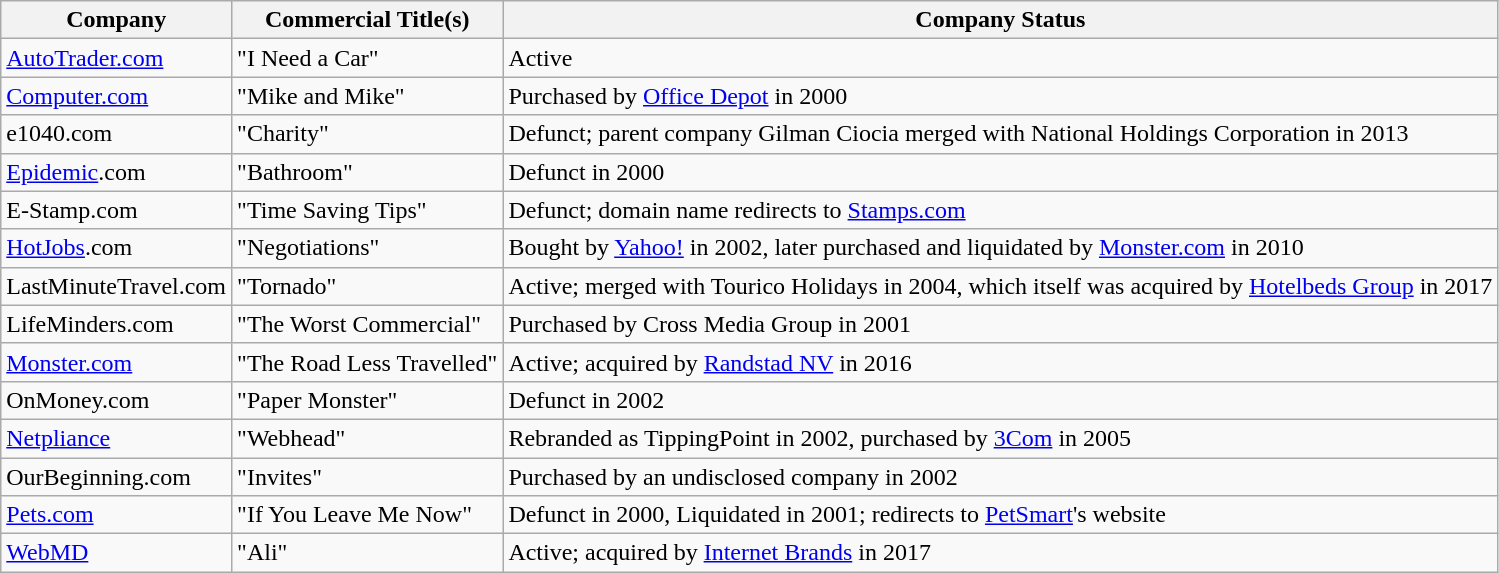<table class="wikitable">
<tr>
<th>Company</th>
<th>Commercial Title(s)</th>
<th>Company Status</th>
</tr>
<tr>
<td><a href='#'>AutoTrader.com</a></td>
<td>"I Need a Car"</td>
<td>Active</td>
</tr>
<tr>
<td><a href='#'>Computer.com</a></td>
<td>"Mike and Mike"</td>
<td>Purchased by <a href='#'>Office Depot</a> in 2000</td>
</tr>
<tr>
<td>e1040.com</td>
<td>"Charity"</td>
<td>Defunct; parent company Gilman Ciocia merged with National Holdings Corporation in 2013</td>
</tr>
<tr>
<td><a href='#'>Epidemic</a>.com</td>
<td>"Bathroom"</td>
<td>Defunct in 2000</td>
</tr>
<tr>
<td>E-Stamp.com</td>
<td>"Time Saving Tips"</td>
<td>Defunct; domain name redirects to <a href='#'>Stamps.com</a></td>
</tr>
<tr>
<td><a href='#'>HotJobs</a>.com</td>
<td>"Negotiations"</td>
<td>Bought by <a href='#'>Yahoo!</a> in 2002, later purchased and liquidated by <a href='#'>Monster.com</a> in 2010</td>
</tr>
<tr>
<td>LastMinuteTravel.com</td>
<td>"Tornado"</td>
<td>Active; merged with Tourico Holidays in 2004, which itself was acquired by <a href='#'>Hotelbeds Group</a> in 2017</td>
</tr>
<tr>
<td>LifeMinders.com</td>
<td>"The Worst Commercial"</td>
<td>Purchased by Cross Media Group in 2001</td>
</tr>
<tr>
<td><a href='#'>Monster.com</a></td>
<td>"The Road Less Travelled"</td>
<td>Active; acquired by <a href='#'>Randstad NV</a> in 2016</td>
</tr>
<tr>
<td>OnMoney.com</td>
<td>"Paper Monster"</td>
<td>Defunct in 2002</td>
</tr>
<tr>
<td><a href='#'>Netpliance</a></td>
<td>"Webhead"</td>
<td>Rebranded as TippingPoint in 2002, purchased by <a href='#'>3Com</a> in 2005</td>
</tr>
<tr>
<td>OurBeginning.com</td>
<td>"Invites"</td>
<td>Purchased by an undisclosed company in 2002</td>
</tr>
<tr>
<td><a href='#'>Pets.com</a></td>
<td>"If You Leave Me Now"</td>
<td>Defunct in 2000, Liquidated in 2001; redirects to <a href='#'>PetSmart</a>'s website</td>
</tr>
<tr>
<td><a href='#'>WebMD</a></td>
<td>"Ali"</td>
<td>Active; acquired by <a href='#'>Internet Brands</a> in 2017</td>
</tr>
</table>
